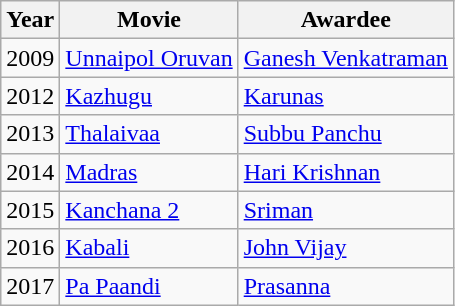<table class="wikitable">
<tr>
<th>Year</th>
<th>Movie</th>
<th>Awardee</th>
</tr>
<tr>
<td>2009</td>
<td><a href='#'>Unnaipol Oruvan</a></td>
<td><a href='#'>Ganesh Venkatraman</a></td>
</tr>
<tr>
<td>2012</td>
<td><a href='#'>Kazhugu</a></td>
<td><a href='#'>Karunas</a></td>
</tr>
<tr>
<td>2013</td>
<td><a href='#'>Thalaivaa</a></td>
<td><a href='#'>Subbu Panchu</a></td>
</tr>
<tr>
<td>2014</td>
<td><a href='#'>Madras</a></td>
<td><a href='#'>Hari Krishnan</a></td>
</tr>
<tr>
<td>2015</td>
<td><a href='#'>Kanchana 2</a></td>
<td><a href='#'>Sriman</a></td>
</tr>
<tr>
<td>2016</td>
<td><a href='#'>Kabali</a></td>
<td><a href='#'>John Vijay</a></td>
</tr>
<tr>
<td>2017</td>
<td><a href='#'>Pa Paandi</a></td>
<td><a href='#'>Prasanna</a></td>
</tr>
</table>
